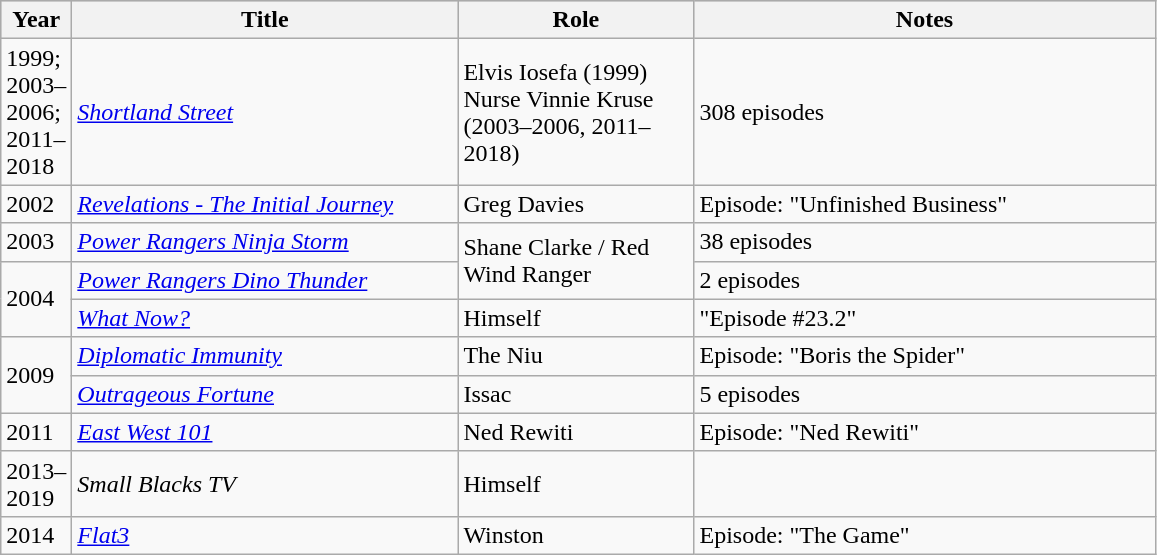<table class="wikitable sortable">
<tr style="background:#ccc; text-align:center;">
<th style="width:40px;">Year</th>
<th style="width:250px;">Title</th>
<th style="width:150px;">Role</th>
<th style="width:300px;" class="unsortable">Notes</th>
</tr>
<tr>
<td>1999; 2003–2006; 2011–2018</td>
<td><em><a href='#'>Shortland Street</a></em></td>
<td>Elvis Iosefa (1999) <br> Nurse Vinnie Kruse (2003–2006, 2011–2018)</td>
<td>308 episodes</td>
</tr>
<tr>
<td>2002</td>
<td><em><a href='#'>Revelations - The Initial Journey</a></em></td>
<td>Greg Davies</td>
<td>Episode: "Unfinished Business"</td>
</tr>
<tr>
<td>2003</td>
<td><em><a href='#'>Power Rangers Ninja Storm</a></em></td>
<td rowspan="2">Shane Clarke / Red Wind Ranger</td>
<td>38 episodes</td>
</tr>
<tr>
<td rowspan="2">2004</td>
<td><em><a href='#'>Power Rangers Dino Thunder</a></em></td>
<td>2 episodes</td>
</tr>
<tr>
<td><em><a href='#'>What Now?</a></em></td>
<td>Himself</td>
<td>"Episode #23.2"</td>
</tr>
<tr>
<td rowspan="2">2009</td>
<td><em><a href='#'>Diplomatic Immunity</a></em></td>
<td>The Niu</td>
<td>Episode: "Boris the Spider"</td>
</tr>
<tr>
<td><em><a href='#'>Outrageous Fortune</a></em></td>
<td>Issac</td>
<td>5 episodes</td>
</tr>
<tr>
<td>2011</td>
<td><em><a href='#'>East West 101</a></em></td>
<td>Ned Rewiti</td>
<td>Episode: "Ned Rewiti"</td>
</tr>
<tr>
<td>2013–2019</td>
<td><em>Small Blacks TV</em></td>
<td>Himself</td>
<td></td>
</tr>
<tr>
<td>2014</td>
<td><em><a href='#'>Flat3</a></em></td>
<td>Winston</td>
<td>Episode: "The Game"</td>
</tr>
</table>
